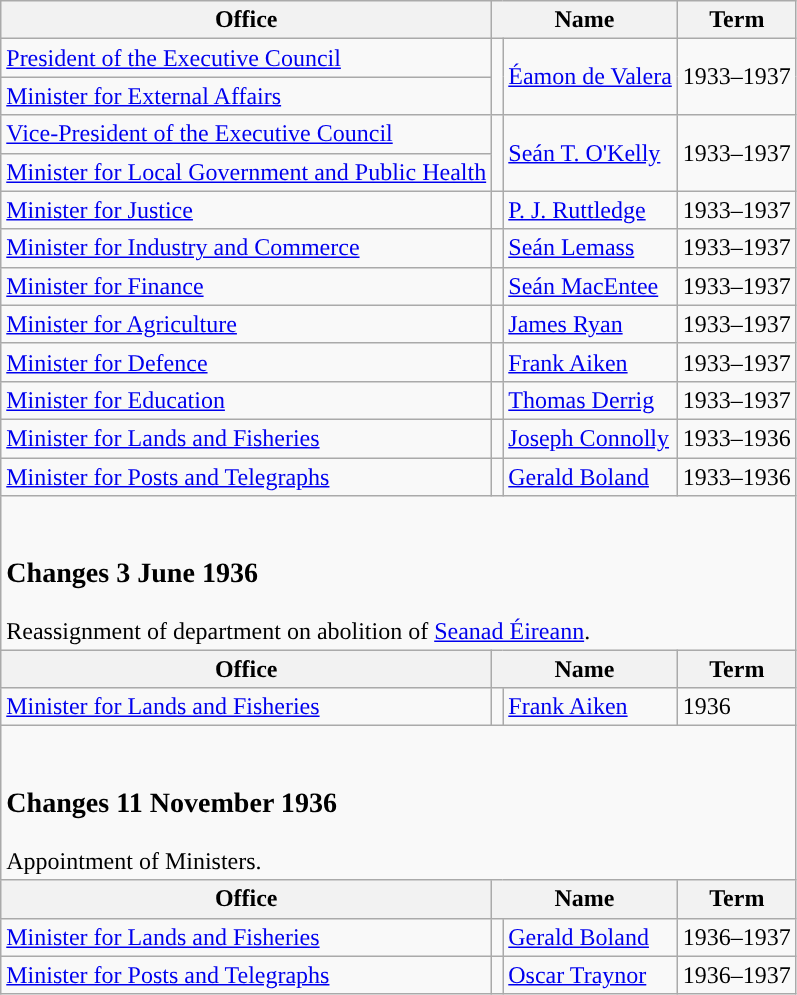<table class="wikitable">
<tr>
<th>Office</th>
<th colspan="2">Name</th>
<th>Term</th>
</tr>
<tr>
<td><a href='#'>President of the Executive Council</a></td>
<td rowspan=2 style="background-color: "></td>
<td rowspan=2><a href='#'>Éamon de Valera</a></td>
<td rowspan=2>1933–1937</td>
</tr>
<tr>
<td><a href='#'>Minister for External Affairs</a></td>
</tr>
<tr>
<td><a href='#'>Vice-President of the Executive Council</a></td>
<td rowspan=2 style="background-color: "></td>
<td rowspan=2><a href='#'>Seán T. O'Kelly</a></td>
<td rowspan=2>1933–1937</td>
</tr>
<tr>
<td><a href='#'>Minister for Local Government and Public Health</a></td>
</tr>
<tr>
<td><a href='#'>Minister for Justice</a></td>
<td style="background-color: "></td>
<td><a href='#'>P. J. Ruttledge</a></td>
<td>1933–1937</td>
</tr>
<tr>
<td><a href='#'>Minister for Industry and Commerce</a></td>
<td style="background-color: "></td>
<td><a href='#'>Seán Lemass</a></td>
<td>1933–1937</td>
</tr>
<tr>
<td><a href='#'>Minister for Finance</a></td>
<td style="background-color: "></td>
<td><a href='#'>Seán MacEntee</a></td>
<td>1933–1937</td>
</tr>
<tr>
<td><a href='#'>Minister for Agriculture</a></td>
<td style="background-color: "></td>
<td><a href='#'>James Ryan</a></td>
<td>1933–1937</td>
</tr>
<tr>
<td><a href='#'>Minister for Defence</a></td>
<td style="background-color: "></td>
<td><a href='#'>Frank Aiken</a></td>
<td>1933–1937</td>
</tr>
<tr>
<td><a href='#'>Minister for Education</a></td>
<td style="background-color: "></td>
<td><a href='#'>Thomas Derrig</a></td>
<td>1933–1937</td>
</tr>
<tr>
<td><a href='#'>Minister for Lands and Fisheries</a></td>
<td style="background-color: "></td>
<td><a href='#'>Joseph Connolly</a></td>
<td>1933–1936</td>
</tr>
<tr>
<td><a href='#'>Minister for Posts and Telegraphs</a></td>
<td style="background-color: "></td>
<td><a href='#'>Gerald Boland</a></td>
<td>1933–1936</td>
</tr>
<tr>
<td colspan="4"><br><h3>Changes 3 June 1936</h3>Reassignment of department on abolition of <a href='#'>Seanad Éireann</a>.</td>
</tr>
<tr>
<th>Office</th>
<th colspan="2">Name</th>
<th>Term</th>
</tr>
<tr>
<td><a href='#'>Minister for Lands and Fisheries</a></td>
<td style="background-color: "></td>
<td><a href='#'>Frank Aiken</a></td>
<td>1936</td>
</tr>
<tr>
<td colspan="4"><br><h3>Changes 11 November 1936</h3>Appointment of Ministers.</td>
</tr>
<tr>
<th>Office</th>
<th colspan="2">Name</th>
<th>Term</th>
</tr>
<tr>
<td><a href='#'>Minister for Lands and Fisheries</a></td>
<td style="background-color: "></td>
<td><a href='#'>Gerald Boland</a></td>
<td>1936–1937</td>
</tr>
<tr>
<td><a href='#'>Minister for Posts and Telegraphs</a></td>
<td style="background-color: "></td>
<td><a href='#'>Oscar Traynor</a></td>
<td>1936–1937</td>
</tr>
</table>
